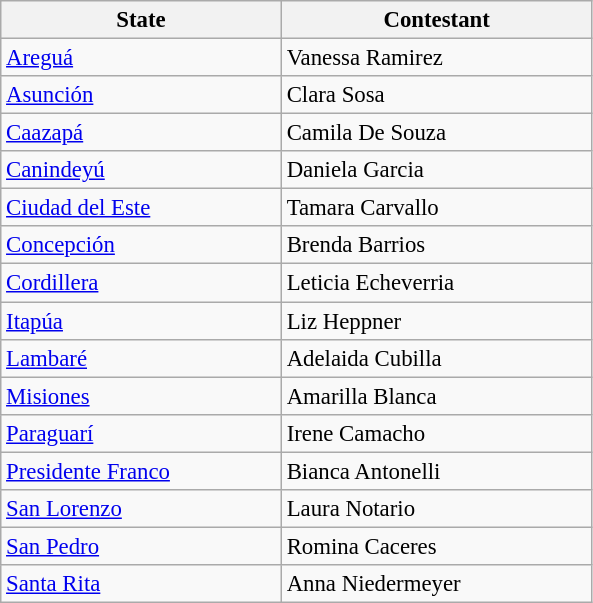<table class="wikitable sortable" style="font-size: 95%;">
<tr>
<th width=180>State</th>
<th width=200>Contestant</th>
</tr>
<tr>
<td> <a href='#'>Areguá</a></td>
<td>Vanessa Ramirez</td>
</tr>
<tr>
<td> <a href='#'>Asunción</a></td>
<td>Clara Sosa</td>
</tr>
<tr>
<td> <a href='#'>Caazapá</a></td>
<td>Camila De Souza</td>
</tr>
<tr>
<td> <a href='#'>Canindeyú</a></td>
<td>Daniela Garcia</td>
</tr>
<tr>
<td> <a href='#'>Ciudad del Este</a></td>
<td>Tamara Carvallo</td>
</tr>
<tr>
<td> <a href='#'>Concepción</a></td>
<td>Brenda Barrios</td>
</tr>
<tr>
<td> <a href='#'>Cordillera</a></td>
<td>Leticia Echeverria</td>
</tr>
<tr>
<td> <a href='#'>Itapúa</a></td>
<td>Liz Heppner</td>
</tr>
<tr>
<td> <a href='#'>Lambaré</a></td>
<td>Adelaida Cubilla</td>
</tr>
<tr>
<td> <a href='#'>Misiones</a></td>
<td>Amarilla Blanca</td>
</tr>
<tr>
<td> <a href='#'>Paraguarí</a></td>
<td>Irene Camacho</td>
</tr>
<tr>
<td> <a href='#'>Presidente Franco</a></td>
<td>Bianca Antonelli</td>
</tr>
<tr>
<td> <a href='#'>San Lorenzo</a></td>
<td>Laura Notario</td>
</tr>
<tr>
<td> <a href='#'>San Pedro</a></td>
<td>Romina Caceres</td>
</tr>
<tr>
<td> <a href='#'>Santa Rita</a></td>
<td>Anna Niedermeyer</td>
</tr>
</table>
